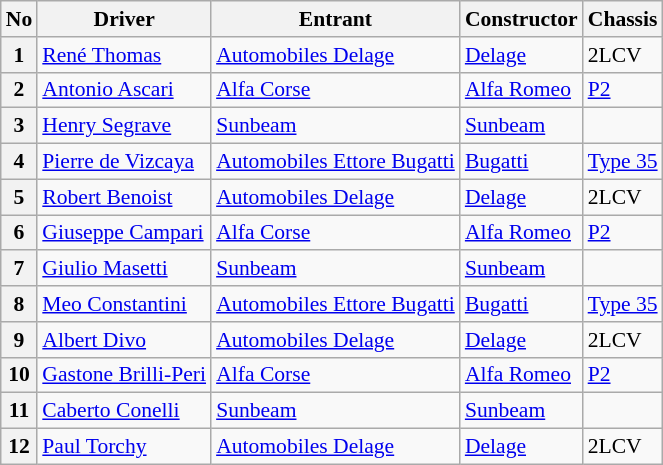<table class="wikitable" style="font-size: 90%;">
<tr>
<th>No</th>
<th>Driver</th>
<th>Entrant</th>
<th>Constructor</th>
<th>Chassis</th>
</tr>
<tr>
<th>1</th>
<td> <a href='#'>René Thomas</a></td>
<td><a href='#'>Automobiles Delage</a></td>
<td><a href='#'>Delage</a></td>
<td>2LCV</td>
</tr>
<tr>
<th>2</th>
<td> <a href='#'>Antonio Ascari</a></td>
<td><a href='#'>Alfa Corse</a></td>
<td><a href='#'>Alfa Romeo</a></td>
<td><a href='#'>P2</a></td>
</tr>
<tr>
<th>3</th>
<td> <a href='#'>Henry Segrave</a></td>
<td><a href='#'>Sunbeam</a></td>
<td><a href='#'>Sunbeam</a></td>
<td></td>
</tr>
<tr>
<th>4</th>
<td> <a href='#'>Pierre de Vizcaya</a></td>
<td><a href='#'>Automobiles Ettore Bugatti</a></td>
<td><a href='#'>Bugatti</a></td>
<td><a href='#'>Type 35</a></td>
</tr>
<tr>
<th>5</th>
<td> <a href='#'>Robert Benoist</a></td>
<td><a href='#'>Automobiles Delage</a></td>
<td><a href='#'>Delage</a></td>
<td>2LCV</td>
</tr>
<tr>
<th>6</th>
<td> <a href='#'>Giuseppe Campari</a></td>
<td><a href='#'>Alfa Corse</a></td>
<td><a href='#'>Alfa Romeo</a></td>
<td><a href='#'>P2</a></td>
</tr>
<tr>
<th>7</th>
<td> <a href='#'>Giulio Masetti</a></td>
<td><a href='#'>Sunbeam</a></td>
<td><a href='#'>Sunbeam</a></td>
<td></td>
</tr>
<tr>
<th>8</th>
<td> <a href='#'>Meo Constantini</a></td>
<td><a href='#'>Automobiles Ettore Bugatti</a></td>
<td><a href='#'>Bugatti</a></td>
<td><a href='#'>Type 35</a></td>
</tr>
<tr>
<th>9</th>
<td> <a href='#'>Albert Divo</a></td>
<td><a href='#'>Automobiles Delage</a></td>
<td><a href='#'>Delage</a></td>
<td>2LCV</td>
</tr>
<tr>
<th>10</th>
<td> <a href='#'>Gastone Brilli-Peri</a></td>
<td><a href='#'>Alfa Corse</a></td>
<td><a href='#'>Alfa Romeo</a></td>
<td><a href='#'>P2</a></td>
</tr>
<tr>
<th>11</th>
<td> <a href='#'>Caberto Conelli</a></td>
<td><a href='#'>Sunbeam</a></td>
<td><a href='#'>Sunbeam</a></td>
<td></td>
</tr>
<tr>
<th>12</th>
<td> <a href='#'>Paul Torchy</a></td>
<td><a href='#'>Automobiles Delage</a></td>
<td><a href='#'>Delage</a></td>
<td>2LCV</td>
</tr>
</table>
